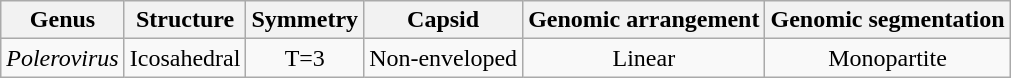<table class="wikitable sortable" style="text-align:center">
<tr>
<th>Genus</th>
<th>Structure</th>
<th>Symmetry</th>
<th>Capsid</th>
<th>Genomic arrangement</th>
<th>Genomic segmentation</th>
</tr>
<tr>
<td><em>Polerovirus</em></td>
<td>Icosahedral</td>
<td>T=3</td>
<td>Non-enveloped</td>
<td>Linear</td>
<td>Monopartite</td>
</tr>
</table>
